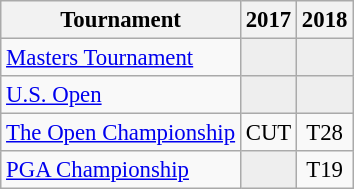<table class="wikitable" style="font-size:95%;text-align:center;">
<tr>
<th>Tournament</th>
<th>2017</th>
<th>2018</th>
</tr>
<tr>
<td align=left><a href='#'>Masters Tournament</a></td>
<td style="background:#eeeeee;"></td>
<td style="background:#eeeeee;"></td>
</tr>
<tr>
<td align=left><a href='#'>U.S. Open</a></td>
<td style="background:#eeeeee;"></td>
<td style="background:#eeeeee;"></td>
</tr>
<tr>
<td align=left><a href='#'>The Open Championship</a></td>
<td>CUT</td>
<td>T28</td>
</tr>
<tr>
<td align=left><a href='#'>PGA Championship</a></td>
<td style="background:#eeeeee;"></td>
<td>T19</td>
</tr>
</table>
